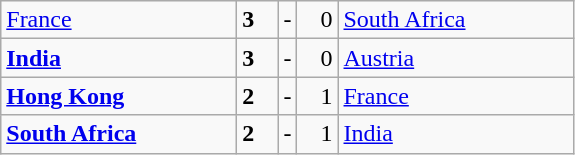<table class="wikitable">
<tr>
<td width=150> <a href='#'>France</a></td>
<td style="width:20px; text-align:left;"><strong>3</strong></td>
<td>-</td>
<td style="width:20px; text-align:right;">0</td>
<td width=150> <a href='#'>South Africa</a></td>
</tr>
<tr>
<td> <strong><a href='#'>India</a></strong></td>
<td style="text-align:left;"><strong>3</strong></td>
<td>-</td>
<td style="text-align:right;">0</td>
<td> <a href='#'>Austria</a></td>
</tr>
<tr>
<td> <strong><a href='#'>Hong Kong</a></strong></td>
<td style="text-align:left;"><strong>2</strong></td>
<td>-</td>
<td style="text-align:right;">1</td>
<td> <a href='#'>France</a></td>
</tr>
<tr>
<td> <strong><a href='#'>South Africa</a></strong></td>
<td style="text-align:left;"><strong>2</strong></td>
<td>-</td>
<td style="text-align:right;">1</td>
<td> <a href='#'>India</a></td>
</tr>
</table>
